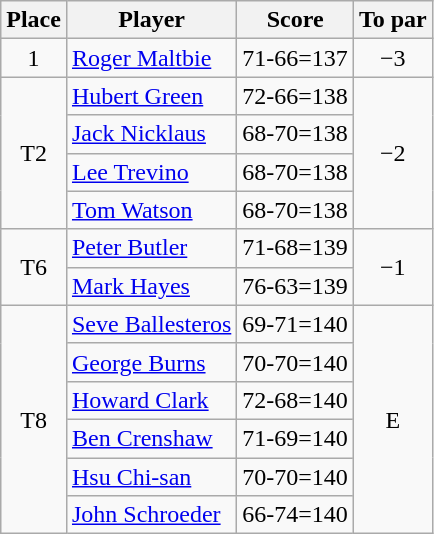<table class="wikitable">
<tr>
<th>Place</th>
<th>Player</th>
<th>Score</th>
<th>To par</th>
</tr>
<tr>
<td align=center>1</td>
<td> <a href='#'>Roger Maltbie</a></td>
<td align=center>71-66=137</td>
<td align=center>−3</td>
</tr>
<tr>
<td rowspan="4" align=center>T2</td>
<td> <a href='#'>Hubert Green</a></td>
<td align=center>72-66=138</td>
<td rowspan="4" align=center>−2</td>
</tr>
<tr>
<td> <a href='#'>Jack Nicklaus</a></td>
<td align=center>68-70=138</td>
</tr>
<tr>
<td> <a href='#'>Lee Trevino</a></td>
<td align=center>68-70=138</td>
</tr>
<tr>
<td> <a href='#'>Tom Watson</a></td>
<td align=center>68-70=138</td>
</tr>
<tr>
<td rowspan="2" align=center>T6</td>
<td> <a href='#'>Peter Butler</a></td>
<td align=center>71-68=139</td>
<td rowspan="2" align=center>−1</td>
</tr>
<tr>
<td> <a href='#'>Mark Hayes</a></td>
<td align=center>76-63=139</td>
</tr>
<tr>
<td rowspan="6" align=center>T8</td>
<td> <a href='#'>Seve Ballesteros</a></td>
<td align=center>69-71=140</td>
<td rowspan="6" align=center>E</td>
</tr>
<tr>
<td> <a href='#'>George Burns</a></td>
<td align=center>70-70=140</td>
</tr>
<tr>
<td> <a href='#'>Howard Clark</a></td>
<td align=center>72-68=140</td>
</tr>
<tr>
<td> <a href='#'>Ben Crenshaw</a></td>
<td align=center>71-69=140</td>
</tr>
<tr>
<td> <a href='#'>Hsu Chi-san</a></td>
<td align=center>70-70=140</td>
</tr>
<tr>
<td> <a href='#'>John Schroeder</a></td>
<td align=center>66-74=140</td>
</tr>
</table>
